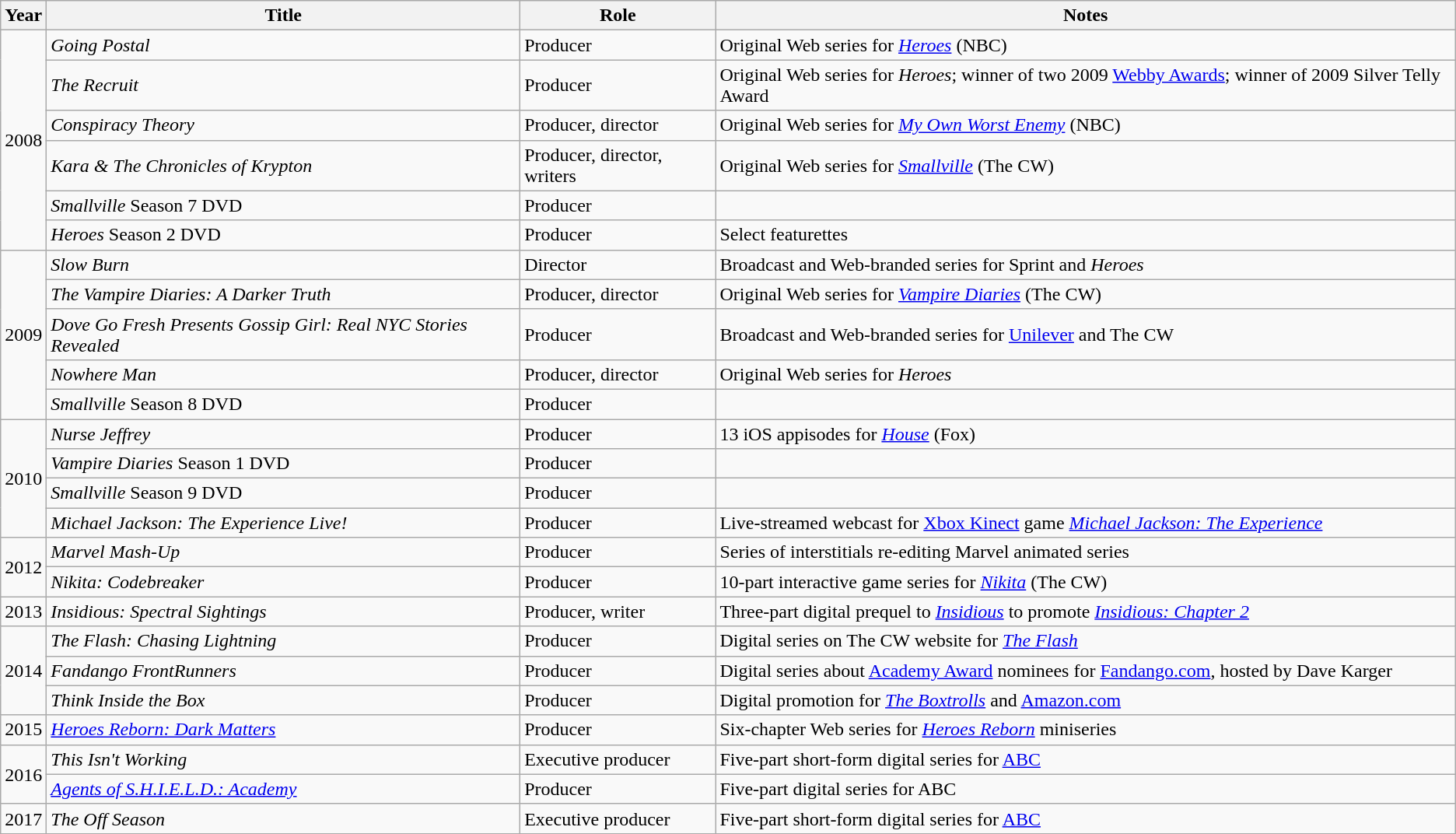<table class="wikitable sortable">
<tr>
<th>Year</th>
<th>Title</th>
<th>Role</th>
<th>Notes</th>
</tr>
<tr>
<td rowspan=6 style="text-align:center;">2008</td>
<td><em>Going Postal</em></td>
<td>Producer</td>
<td>Original Web series for <em><a href='#'>Heroes</a></em> (NBC)</td>
</tr>
<tr>
<td><em>The Recruit</em></td>
<td>Producer</td>
<td>Original Web series for <em>Heroes</em>; winner of two 2009 <a href='#'>Webby Awards</a>; winner of 2009 Silver Telly Award</td>
</tr>
<tr>
<td><em>Conspiracy Theory</em></td>
<td>Producer, director</td>
<td>Original Web series for <em><a href='#'>My Own Worst Enemy</a></em> (NBC)</td>
</tr>
<tr>
<td><em>Kara & The Chronicles of Krypton</em></td>
<td>Producer, director, writers</td>
<td>Original Web series for <em><a href='#'>Smallville</a></em> (The CW)</td>
</tr>
<tr>
<td><em>Smallville</em> Season 7 DVD</td>
<td>Producer</td>
<td></td>
</tr>
<tr>
<td><em>Heroes</em> Season 2 DVD</td>
<td>Producer</td>
<td>Select featurettes</td>
</tr>
<tr>
<td rowspan=5 style="text-align:center;">2009</td>
<td><em>Slow Burn</em></td>
<td>Director</td>
<td>Broadcast and Web-branded series for Sprint and <em>Heroes</em></td>
</tr>
<tr>
<td><em>The Vampire Diaries: A Darker Truth</em></td>
<td>Producer, director</td>
<td>Original Web series for <em><a href='#'>Vampire Diaries</a></em> (The CW)</td>
</tr>
<tr>
<td><em>Dove Go Fresh Presents Gossip Girl: Real NYC Stories Revealed</em></td>
<td>Producer</td>
<td>Broadcast and Web-branded series for <a href='#'>Unilever</a> and The CW</td>
</tr>
<tr>
<td><em>Nowhere Man</em></td>
<td>Producer, director</td>
<td>Original Web series for <em>Heroes</em></td>
</tr>
<tr>
<td><em>Smallville</em> Season 8 DVD</td>
<td>Producer</td>
<td></td>
</tr>
<tr>
<td rowspan=4 style="text-align:center;">2010</td>
<td><em>Nurse Jeffrey</em></td>
<td>Producer</td>
<td>13 iOS appisodes for <em><a href='#'>House</a></em> (Fox)</td>
</tr>
<tr>
<td><em>Vampire Diaries</em> Season 1 DVD</td>
<td>Producer</td>
<td></td>
</tr>
<tr>
<td><em>Smallville</em> Season 9 DVD</td>
<td>Producer</td>
<td></td>
</tr>
<tr>
<td><em>Michael Jackson: The Experience Live!</em></td>
<td>Producer</td>
<td>Live-streamed webcast for <a href='#'>Xbox Kinect</a> game <em><a href='#'>Michael Jackson: The Experience</a></em></td>
</tr>
<tr>
<td rowspan=2 style="text-align:center;">2012</td>
<td><em>Marvel Mash-Up</em></td>
<td>Producer</td>
<td>Series of interstitials re-editing Marvel animated series</td>
</tr>
<tr>
<td><em>Nikita: Codebreaker</em></td>
<td>Producer</td>
<td>10-part interactive game series for <em><a href='#'>Nikita</a></em> (The CW)</td>
</tr>
<tr>
<td style="text-align:center;">2013</td>
<td><em>Insidious: Spectral Sightings</em></td>
<td>Producer, writer</td>
<td>Three-part digital prequel to <em><a href='#'>Insidious</a></em> to promote <em><a href='#'>Insidious: Chapter 2</a></em></td>
</tr>
<tr>
<td rowspan=3 style="text-align:center;">2014</td>
<td><em>The Flash: Chasing Lightning</em></td>
<td>Producer</td>
<td>Digital series on The CW website for <em><a href='#'>The Flash</a></em></td>
</tr>
<tr>
<td><em>Fandango FrontRunners</em></td>
<td>Producer</td>
<td>Digital series about <a href='#'>Academy Award</a> nominees for <a href='#'>Fandango.com</a>, hosted by Dave Karger</td>
</tr>
<tr>
<td><em>Think Inside the Box</em></td>
<td>Producer</td>
<td>Digital promotion for <em><a href='#'>The Boxtrolls</a></em> and <a href='#'>Amazon.com</a></td>
</tr>
<tr>
<td style="text-align:center;">2015</td>
<td><em><a href='#'>Heroes Reborn: Dark Matters</a></em></td>
<td>Producer</td>
<td>Six-chapter Web series for <em><a href='#'>Heroes Reborn</a></em> miniseries</td>
</tr>
<tr>
<td rowspan=2 style="text-align:center;">2016</td>
<td><em>This Isn't Working</em></td>
<td>Executive producer</td>
<td>Five-part short-form digital series for <a href='#'>ABC</a></td>
</tr>
<tr>
<td><em><a href='#'>Agents of S.H.I.E.L.D.: Academy</a></em></td>
<td>Producer</td>
<td>Five-part digital series for ABC</td>
</tr>
<tr>
<td style="text-align:center;">2017</td>
<td><em>The Off Season</em></td>
<td>Executive producer</td>
<td>Five-part short-form digital series for <a href='#'>ABC</a></td>
</tr>
</table>
